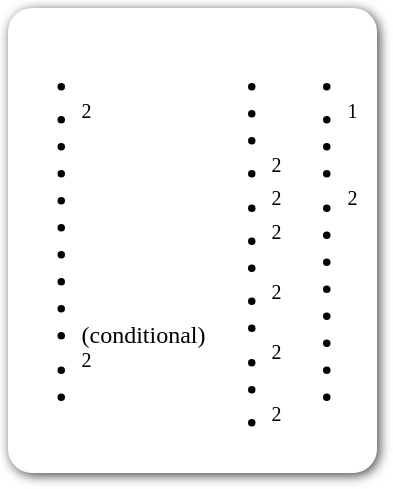<table style=" border-radius:1em; box-shadow: 0.1em 0.1em 0.5em rgba(0,0,0,0.75); background-color: white; border: 1px solid white; padding: 5px;">
<tr style="vertical-align:top;">
<td><br><ul><li></li><li><sup>2</sup></li><li></li><li></li><li></li><li></li><li></li><li></li><li></li><li> (conditional)</li><li><sup>2</sup></li><li></li></ul></td>
<td valign="top"><br><ul><li></li><li></li><li></li><li><sup>2</sup></li><li><sup>2</sup></li><li><sup>2</sup></li><li></li><li><sup>2</sup></li><li></li><li><sup>2</sup></li><li></li><li><sup>2</sup></li></ul></td>
<td valign="top"><br><ul><li></li><li><sup>1</sup></li><li></li><li></li><li><sup>2</sup></li><li></li><li></li><li></li><li></li><li></li><li></li><li></li></ul></td>
<td></td>
</tr>
</table>
